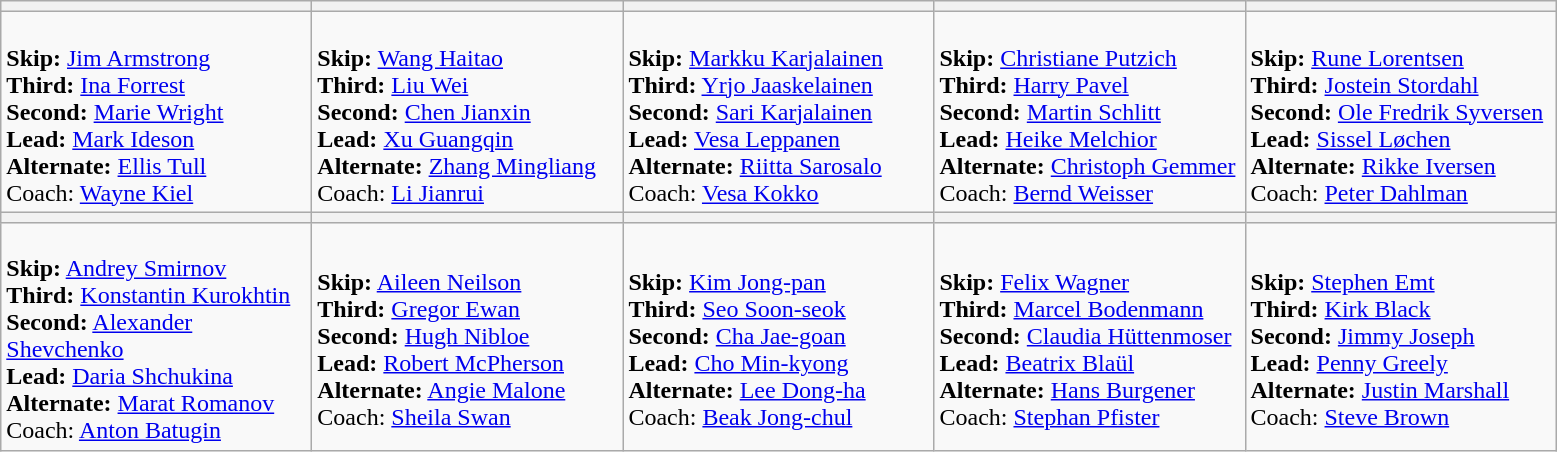<table class="wikitable">
<tr>
<th width=200></th>
<th width=200></th>
<th width=200></th>
<th width=200></th>
<th width=200></th>
</tr>
<tr>
<td><br><strong>Skip:</strong> <a href='#'>Jim Armstrong</a><br>
<strong>Third:</strong> <a href='#'>Ina Forrest</a><br>
<strong>Second:</strong> <a href='#'>Marie Wright</a><br>
<strong>Lead:</strong> <a href='#'>Mark Ideson</a><br>
<strong>Alternate:</strong> <a href='#'>Ellis Tull</a><br>
Coach: <a href='#'>Wayne Kiel</a></td>
<td><br><strong>Skip:</strong> <a href='#'>Wang Haitao</a><br>
<strong>Third:</strong> <a href='#'>Liu Wei</a><br>
<strong>Second:</strong> <a href='#'>Chen Jianxin</a><br>
<strong>Lead:</strong> <a href='#'>Xu Guangqin</a><br>
<strong>Alternate:</strong> <a href='#'>Zhang Mingliang</a><br>
Coach: <a href='#'>Li Jianrui</a></td>
<td><br><strong>Skip:</strong> <a href='#'>Markku Karjalainen</a><br>
<strong>Third:</strong> <a href='#'>Yrjo Jaaskelainen</a><br>
<strong>Second:</strong> <a href='#'>Sari Karjalainen</a><br>
<strong>Lead:</strong> <a href='#'>Vesa Leppanen</a><br>
<strong>Alternate:</strong> <a href='#'>Riitta Sarosalo</a><br>
Coach: <a href='#'>Vesa Kokko</a></td>
<td><br><strong>Skip:</strong> <a href='#'>Christiane Putzich</a><br>
<strong>Third:</strong> <a href='#'>Harry Pavel</a><br>
<strong>Second:</strong> <a href='#'>Martin Schlitt</a><br>
<strong>Lead:</strong> <a href='#'>Heike Melchior</a><br>
<strong>Alternate:</strong> <a href='#'>Christoph Gemmer</a><br>
Coach: <a href='#'>Bernd Weisser</a></td>
<td><br><strong>Skip:</strong> <a href='#'>Rune Lorentsen</a><br>
<strong>Third:</strong> <a href='#'>Jostein Stordahl</a><br>
<strong>Second:</strong> <a href='#'>Ole Fredrik Syversen</a><br>
<strong>Lead:</strong> <a href='#'>Sissel Løchen</a><br>
<strong>Alternate:</strong> <a href='#'>Rikke Iversen</a><br>
Coach: <a href='#'>Peter Dahlman</a></td>
</tr>
<tr>
<th width=200></th>
<th width=200></th>
<th width=200></th>
<th width=200></th>
<th width=200></th>
</tr>
<tr>
<td><br><strong>Skip:</strong> <a href='#'>Andrey Smirnov</a><br>
<strong>Third:</strong> <a href='#'>Konstantin Kurokhtin</a><br>
<strong>Second:</strong> <a href='#'>Alexander Shevchenko</a><br>
<strong>Lead:</strong> <a href='#'>Daria Shchukina</a><br>
<strong>Alternate:</strong> <a href='#'>Marat Romanov</a><br>
Coach: <a href='#'>Anton Batugin</a></td>
<td><br><strong>Skip:</strong> <a href='#'>Aileen Neilson</a><br>
<strong>Third:</strong> <a href='#'>Gregor Ewan</a><br>
<strong>Second:</strong> <a href='#'>Hugh Nibloe</a><br>
<strong>Lead:</strong> <a href='#'>Robert McPherson</a><br>
<strong>Alternate:</strong> <a href='#'>Angie Malone</a><br>
Coach: <a href='#'>Sheila Swan</a></td>
<td><br><strong>Skip:</strong> <a href='#'>Kim Jong-pan</a><br>
<strong>Third:</strong> <a href='#'>Seo Soon-seok</a><br>
<strong>Second:</strong> <a href='#'>Cha Jae-goan</a><br>
<strong>Lead:</strong> <a href='#'>Cho Min-kyong</a><br>
<strong>Alternate:</strong> <a href='#'>Lee Dong-ha</a><br>
Coach: <a href='#'>Beak Jong-chul</a></td>
<td><br><strong>Skip:</strong> <a href='#'>Felix Wagner</a><br>
<strong>Third:</strong> <a href='#'>Marcel Bodenmann</a><br>
<strong>Second:</strong> <a href='#'>Claudia Hüttenmoser</a><br>
<strong>Lead:</strong> <a href='#'>Beatrix Blaül</a><br>
<strong>Alternate:</strong> <a href='#'>Hans Burgener</a><br>
Coach: <a href='#'>Stephan Pfister</a></td>
<td><br><strong>Skip:</strong> <a href='#'>Stephen Emt</a><br>
<strong>Third:</strong> <a href='#'>Kirk Black</a><br>
<strong>Second:</strong> <a href='#'>Jimmy Joseph</a><br>
<strong>Lead:</strong> <a href='#'>Penny Greely</a><br>
<strong>Alternate:</strong> <a href='#'>Justin Marshall</a><br>
Coach: <a href='#'>Steve Brown</a></td>
</tr>
</table>
